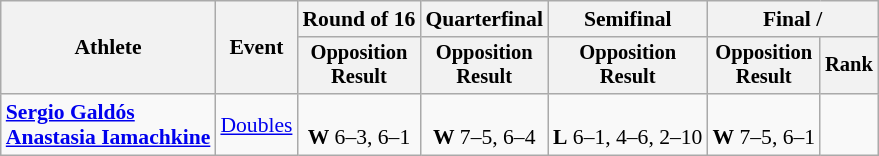<table class=wikitable style=font-size:90%;text-align:center>
<tr>
<th rowspan=2>Athlete</th>
<th rowspan=2>Event</th>
<th>Round of 16</th>
<th>Quarterfinal</th>
<th>Semifinal</th>
<th colspan=2>Final / </th>
</tr>
<tr style=font-size:95%>
<th>Opposition<br>Result</th>
<th>Opposition<br>Result</th>
<th>Opposition<br>Result</th>
<th>Opposition<br>Result</th>
<th>Rank</th>
</tr>
<tr>
<td align=left><strong><a href='#'>Sergio Galdós</a><br><a href='#'>Anastasia Iamachkine</a></strong></td>
<td align=left><a href='#'>Doubles</a></td>
<td><br><strong>W</strong> 6–3, 6–1</td>
<td><br><strong>W</strong> 7–5, 6–4</td>
<td><br><strong>L</strong> 6–1, 4–6, 2–10</td>
<td><br><strong>W</strong> 7–5, 6–1</td>
<td></td>
</tr>
</table>
